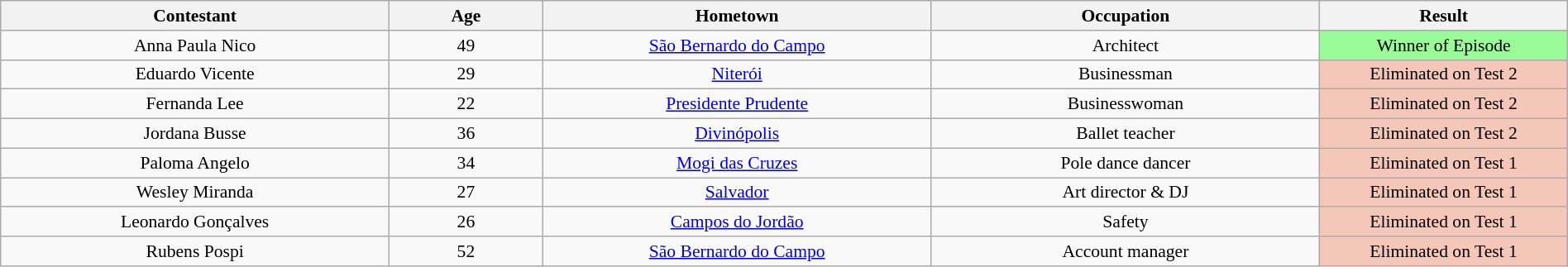<table class="wikitable sortable" style="text-align:center; font-size:90%; width:100%;">
<tr>
<th width="200px">Contestant</th>
<th width="075px">Age</th>
<th width="200px">Hometown</th>
<th width="200px">Occupation</th>
<th width="125px">Result</th>
</tr>
<tr>
<td>Anna Paula Nico</td>
<td>49</td>
<td><a href='#'>São Bernardo do Campo</a></td>
<td>Architect</td>
<td bgcolor=98FB98>Winner of Episode</td>
</tr>
<tr>
<td>Eduardo Vicente</td>
<td>29</td>
<td><a href='#'>Niterói</a></td>
<td>Businessman</td>
<td bgcolor=F4C7B8>Eliminated on Test 2</td>
</tr>
<tr>
<td>Fernanda Lee</td>
<td>22</td>
<td><a href='#'>Presidente Prudente</a></td>
<td>Businesswoman</td>
<td bgcolor=F4C7B8>Eliminated on Test 2</td>
</tr>
<tr>
<td>Jordana Busse</td>
<td>36</td>
<td><a href='#'>Divinópolis</a></td>
<td>Ballet teacher</td>
<td bgcolor=F4C7B8>Eliminated on Test 2</td>
</tr>
<tr>
<td>Paloma Angelo</td>
<td>34</td>
<td><a href='#'>Mogi das Cruzes</a></td>
<td>Pole dance dancer</td>
<td bgcolor=F4C7B8>Eliminated on Test 1</td>
</tr>
<tr>
<td>Wesley Miranda</td>
<td>27</td>
<td><a href='#'>Salvador</a></td>
<td>Art director & DJ</td>
<td bgcolor=F4C7B8>Eliminated on Test 1</td>
</tr>
<tr>
<td>Leonardo Gonçalves</td>
<td>26</td>
<td><a href='#'>Campos do Jordão</a></td>
<td>Safety</td>
<td bgcolor=F4C7B8>Eliminated on Test 1</td>
</tr>
<tr>
<td>Rubens Pospi</td>
<td>52</td>
<td><a href='#'>São Bernardo do Campo</a></td>
<td>Account manager</td>
<td bgcolor=F4C7B8>Eliminated on Test 1</td>
</tr>
</table>
